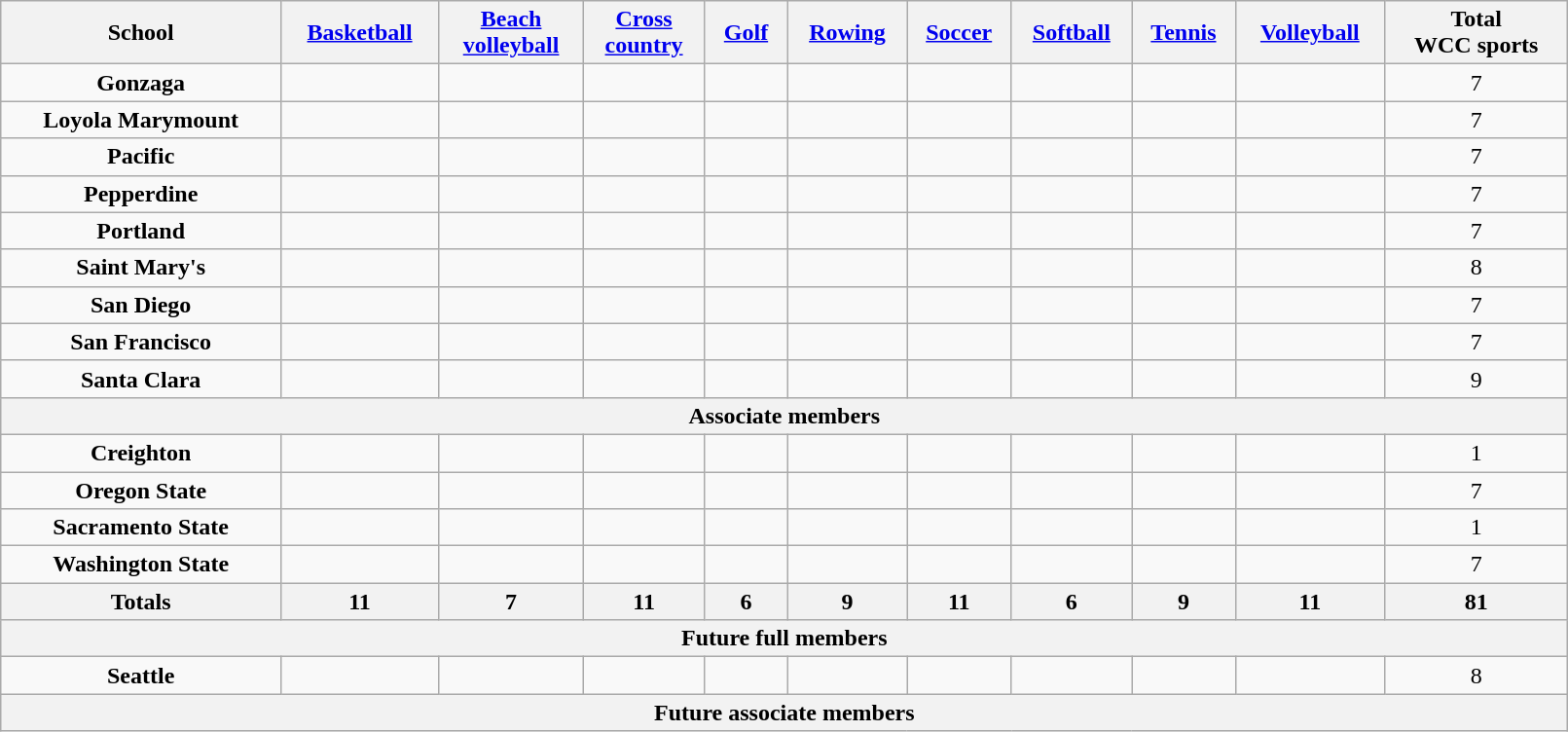<table class="wikitable sortable" style="text-align:center; width:85%">
<tr style="text-align:center">
<th>School</th>
<th><a href='#'>Basketball</a></th>
<th><a href='#'>Beach<br>volleyball</a></th>
<th><a href='#'>Cross <br> country</a></th>
<th style="width:50px;"><a href='#'>Golf</a></th>
<th><a href='#'>Rowing</a></th>
<th><a href='#'>Soccer</a></th>
<th><a href='#'>Softball</a></th>
<th><a href='#'>Tennis</a></th>
<th><a href='#'>Volleyball</a></th>
<th>Total<br>WCC sports</th>
</tr>
<tr style="text-align:center">
<td><strong>Gonzaga</strong></td>
<td></td>
<td></td>
<td></td>
<td></td>
<td></td>
<td></td>
<td></td>
<td></td>
<td></td>
<td>7</td>
</tr>
<tr style="text-align:center">
<td><strong>Loyola Marymount</strong></td>
<td></td>
<td></td>
<td></td>
<td></td>
<td></td>
<td></td>
<td></td>
<td></td>
<td></td>
<td>7</td>
</tr>
<tr style="text-align:center">
<td><strong>Pacific</strong></td>
<td></td>
<td></td>
<td></td>
<td></td>
<td></td>
<td></td>
<td></td>
<td></td>
<td></td>
<td>7</td>
</tr>
<tr style="text-align:center">
<td><strong>Pepperdine</strong></td>
<td></td>
<td></td>
<td></td>
<td></td>
<td></td>
<td></td>
<td></td>
<td></td>
<td></td>
<td>7</td>
</tr>
<tr style="text-align:center">
<td><strong>Portland</strong></td>
<td></td>
<td></td>
<td></td>
<td></td>
<td></td>
<td></td>
<td></td>
<td></td>
<td></td>
<td>7</td>
</tr>
<tr style="text-align:center">
<td><strong>Saint Mary's</strong></td>
<td></td>
<td></td>
<td></td>
<td></td>
<td></td>
<td></td>
<td></td>
<td></td>
<td></td>
<td>8</td>
</tr>
<tr style="text-align:center">
<td><strong>San Diego</strong></td>
<td></td>
<td></td>
<td></td>
<td></td>
<td></td>
<td></td>
<td></td>
<td></td>
<td></td>
<td>7</td>
</tr>
<tr style="text-align:center">
<td><strong>San Francisco</strong></td>
<td></td>
<td></td>
<td></td>
<td></td>
<td></td>
<td></td>
<td></td>
<td></td>
<td></td>
<td>7</td>
</tr>
<tr style="text-align:center">
<td><strong>Santa Clara</strong></td>
<td></td>
<td></td>
<td></td>
<td></td>
<td></td>
<td></td>
<td></td>
<td></td>
<td></td>
<td>9</td>
</tr>
<tr>
<th colspan=11>Associate members</th>
</tr>
<tr>
<td><strong>Creighton</strong></td>
<td></td>
<td></td>
<td></td>
<td></td>
<td></td>
<td></td>
<td></td>
<td></td>
<td></td>
<td>1</td>
</tr>
<tr>
<td><strong>Oregon State</strong></td>
<td></td>
<td></td>
<td></td>
<td></td>
<td></td>
<td></td>
<td></td>
<td></td>
<td></td>
<td>7</td>
</tr>
<tr>
<td><strong>Sacramento State</strong></td>
<td></td>
<td></td>
<td></td>
<td></td>
<td></td>
<td></td>
<td></td>
<td></td>
<td></td>
<td>1</td>
</tr>
<tr>
<td><strong>Washington State</strong></td>
<td></td>
<td></td>
<td></td>
<td></td>
<td></td>
<td></td>
<td></td>
<td></td>
<td></td>
<td>7</td>
</tr>
<tr>
<th>Totals</th>
<th>11</th>
<th>7</th>
<th>11</th>
<th>6</th>
<th>9</th>
<th>11</th>
<th>6</th>
<th>9</th>
<th>11</th>
<th>81</th>
</tr>
<tr>
<th colspan=11>Future full members</th>
</tr>
<tr>
<td><strong>Seattle</strong></td>
<td></td>
<td></td>
<td></td>
<td></td>
<td></td>
<td></td>
<td></td>
<td></td>
<td></td>
<td>8</td>
</tr>
<tr>
<th colspan=11>Future associate members</th>
</tr>
</table>
